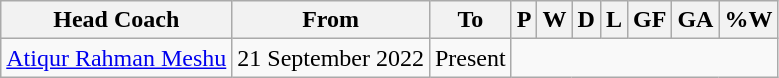<table class="wikitable sortable" style="text-align:center">
<tr>
<th>Head Coach</th>
<th Class="unsortable">From</th>
<th Class="unsortable">To</th>
<th abbr="3">P</th>
<th abbr="1">W</th>
<th abbr="1">D</th>
<th abbr="1">L</th>
<th abbr="4">GF</th>
<th abbr="6">GA</th>
<th abbr="50">%W</th>
</tr>
<tr>
<td align=left> <a href='#'>Atiqur Rahman Meshu</a></td>
<td align=left>21 September 2022</td>
<td align=left>Present<br></td>
</tr>
</table>
